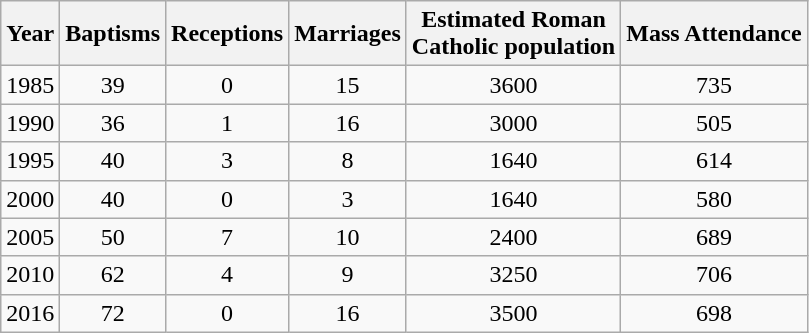<table class="wikitable">
<tr>
<th>Year</th>
<th>Baptisms</th>
<th>Receptions</th>
<th>Marriages</th>
<th>Estimated Roman <br>Catholic population</th>
<th>Mass Attendance</th>
</tr>
<tr align="center">
<td>1985</td>
<td>39</td>
<td>0</td>
<td>15</td>
<td>3600</td>
<td>735</td>
</tr>
<tr align="center">
<td>1990</td>
<td>36</td>
<td>1</td>
<td>16</td>
<td>3000</td>
<td>505</td>
</tr>
<tr align="center">
<td>1995</td>
<td>40</td>
<td>3</td>
<td>8</td>
<td>1640</td>
<td>614</td>
</tr>
<tr align="center">
<td>2000</td>
<td>40</td>
<td>0</td>
<td>3</td>
<td>1640</td>
<td>580</td>
</tr>
<tr align="center">
<td>2005</td>
<td>50</td>
<td>7</td>
<td>10</td>
<td>2400</td>
<td>689</td>
</tr>
<tr align="center">
<td>2010</td>
<td>62</td>
<td>4</td>
<td>9</td>
<td>3250</td>
<td>706</td>
</tr>
<tr align="center">
<td>2016</td>
<td>72</td>
<td>0</td>
<td>16</td>
<td>3500</td>
<td>698</td>
</tr>
</table>
